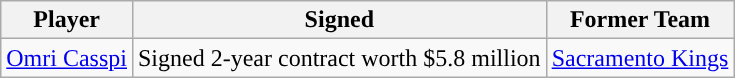<table class="wikitable sortable sortable">
<tr>
<th>Player</th>
<th>Signed</th>
<th>Former Team</th>
</tr>
<tr style="text-align: center">
<td><a href='#'>Omri Casspi</a></td>
<td>Signed 2-year contract worth $5.8 million</td>
<td><a href='#'>Sacramento Kings</a></td>
</tr>
</table>
